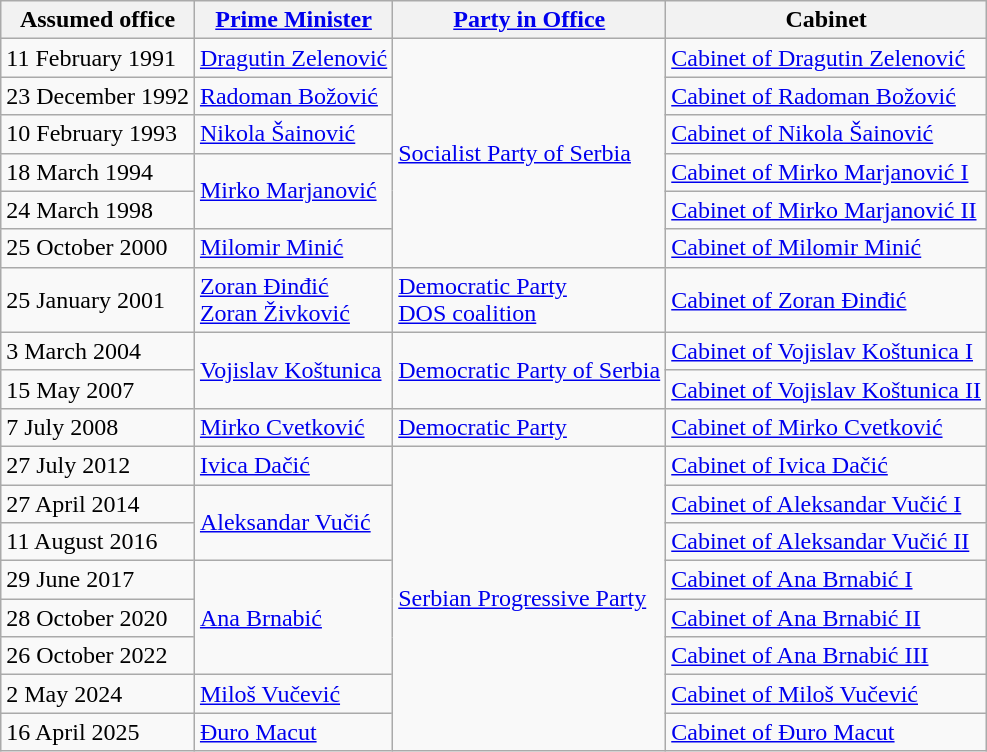<table class="wikitable">
<tr>
<th>Assumed office</th>
<th><a href='#'>Prime Minister</a></th>
<th><a href='#'>Party in Office</a><br></th>
<th>Cabinet</th>
</tr>
<tr>
<td>11 February 1991</td>
<td><a href='#'>Dragutin Zelenović</a></td>
<td rowspan=6><a href='#'>Socialist Party of Serbia</a></td>
<td><a href='#'>Cabinet of Dragutin Zelenović</a></td>
</tr>
<tr>
<td>23 December 1992</td>
<td><a href='#'>Radoman Božović</a></td>
<td><a href='#'>Cabinet of Radoman Božović</a></td>
</tr>
<tr>
<td>10 February 1993</td>
<td><a href='#'>Nikola Šainović</a></td>
<td><a href='#'>Cabinet of Nikola Šainović</a></td>
</tr>
<tr>
<td>18 March 1994</td>
<td rowspan=2><a href='#'>Mirko Marjanović</a></td>
<td><a href='#'>Cabinet of Mirko Marjanović I</a></td>
</tr>
<tr>
<td>24 March 1998</td>
<td><a href='#'>Cabinet of Mirko Marjanović II</a></td>
</tr>
<tr>
<td>25 October 2000</td>
<td><a href='#'>Milomir Minić</a></td>
<td><a href='#'>Cabinet of Milomir Minić</a></td>
</tr>
<tr>
<td>25 January 2001</td>
<td><a href='#'>Zoran Đinđić</a><br><a href='#'>Zoran Živković</a></td>
<td><a href='#'>Democratic Party</a> <br> <a href='#'>DOS coalition</a></td>
<td><a href='#'>Cabinet of Zoran Đinđić</a></td>
</tr>
<tr>
<td>3 March 2004</td>
<td rowspan=2><a href='#'>Vojislav Koštunica</a></td>
<td rowspan=2><a href='#'>Democratic Party of Serbia</a></td>
<td><a href='#'>Cabinet of Vojislav Koštunica I</a></td>
</tr>
<tr>
<td>15 May 2007</td>
<td><a href='#'>Cabinet of Vojislav Koštunica II</a></td>
</tr>
<tr>
<td>7 July 2008</td>
<td><a href='#'>Mirko Cvetković</a></td>
<td><a href='#'>Democratic Party</a></td>
<td><a href='#'>Cabinet of Mirko Cvetković</a></td>
</tr>
<tr>
<td>27 July 2012</td>
<td><a href='#'>Ivica Dačić</a></td>
<td rowspan="8"><a href='#'>Serbian Progressive Party</a></td>
<td><a href='#'>Cabinet of Ivica Dačić</a></td>
</tr>
<tr>
<td>27 April 2014</td>
<td rowspan=2><a href='#'>Aleksandar Vučić</a></td>
<td><a href='#'>Cabinet of Aleksandar Vučić I</a></td>
</tr>
<tr>
<td>11 August 2016</td>
<td><a href='#'>Cabinet of Aleksandar Vučić II</a></td>
</tr>
<tr>
<td>29 June 2017</td>
<td rowspan=3><a href='#'>Ana Brnabić</a></td>
<td><a href='#'>Cabinet of Ana Brnabić I</a></td>
</tr>
<tr>
<td>28 October 2020</td>
<td><a href='#'>Cabinet of Ana Brnabić II</a></td>
</tr>
<tr>
<td>26 October 2022</td>
<td><a href='#'>Cabinet of Ana Brnabić III</a></td>
</tr>
<tr>
<td>2 May 2024</td>
<td><a href='#'>Miloš Vučević</a></td>
<td><a href='#'>Cabinet of Miloš Vučević</a></td>
</tr>
<tr>
<td>16 April 2025</td>
<td><a href='#'>Đuro Macut</a></td>
<td><a href='#'>Cabinet of Đuro Macut</a></td>
</tr>
</table>
